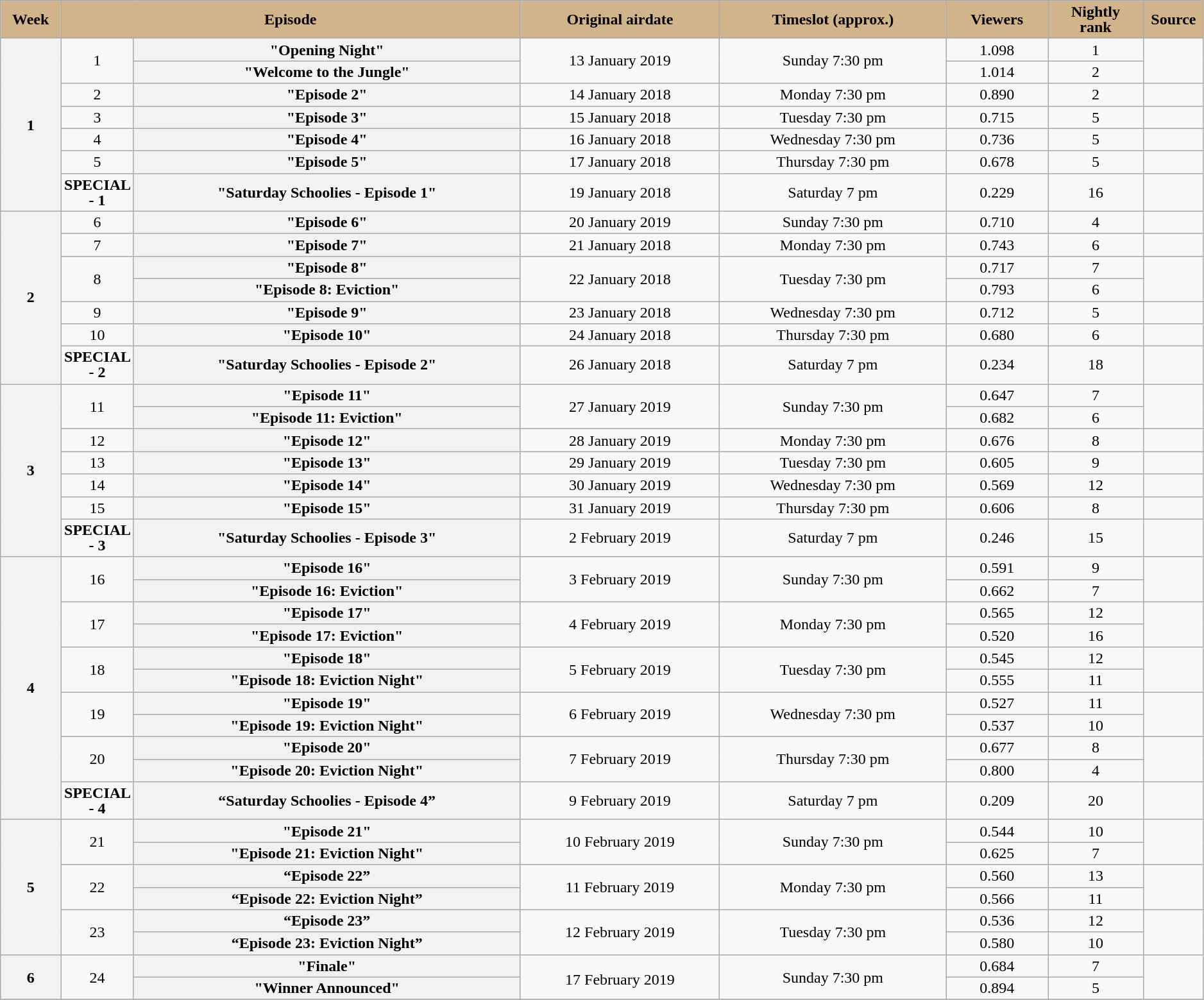<table class="wikitable plainrowheaders" style="text-align:center; line-height:16px; width:99%;">
<tr>
<th scope="col" style="background:tan;">Week</th>
<th scope="col" style="background:tan;" colspan="2">Episode</th>
<th scope="col" style="background:tan;">Original airdate</th>
<th scope="col" style="background:tan;">Timeslot (approx.)</th>
<th scope="col" style="background:tan;">Viewers<br><small></small></th>
<th scope="col" style="background:tan;">Nightly<br>rank</th>
<th scope="col" style="background:tan; width:05%;">Source</th>
</tr>
<tr>
<th style="width:05%;" rowspan="7">1</th>
<td style="width:05%;" rowspan="2">1</td>
<th scope="row" style="text-align:center"><strong>"Opening Night"</strong></th>
<td rowspan="2">13 January 2019</td>
<td rowspan="2">Sunday 7:30 pm</td>
<td>1.098</td>
<td>1</td>
<td rowspan="2"></td>
</tr>
<tr>
<th scope="row" style="text-align:center"><strong>"Welcome to the Jungle"</strong></th>
<td>1.014</td>
<td>2</td>
</tr>
<tr>
<td style="width:05%;">2</td>
<th scope="row" style="text-align:center"><strong>"Episode 2"</strong></th>
<td>14 January 2018</td>
<td>Monday 7:30 pm</td>
<td>0.890</td>
<td>2</td>
<td></td>
</tr>
<tr>
<td style="width:05%;">3</td>
<th scope="row" style="text-align:center"><strong>"Episode 3"</strong></th>
<td>15 January 2018</td>
<td>Tuesday 7:30 pm</td>
<td>0.715</td>
<td>5</td>
<td></td>
</tr>
<tr>
<td style="width:05%;">4</td>
<th scope="row" style="text-align:center"><strong>"Episode 4"</strong></th>
<td>16 January 2018</td>
<td>Wednesday 7:30 pm</td>
<td>0.736</td>
<td>5</td>
<td></td>
</tr>
<tr>
<td style="width:05%;">5</td>
<th scope="row" style="text-align:center"><strong>"Episode 5"</strong></th>
<td>17 January 2018</td>
<td>Thursday 7:30 pm</td>
<td>0.678</td>
<td>5</td>
<td></td>
</tr>
<tr>
<td style="width:05%;"><strong>SPECIAL - 1</strong></td>
<th scope="row" style="text-align:center"><strong>"Saturday Schoolies - Episode 1"</strong></th>
<td>19 January 2018</td>
<td>Saturday 7 pm</td>
<td>0.229</td>
<td>16</td>
<td></td>
</tr>
<tr>
<th style="width:05%;" rowspan="7">2</th>
<td>6</td>
<th scope="row" style="text-align:center"><strong>"Episode 6"</strong></th>
<td>20 January 2019</td>
<td>Sunday 7:30 pm</td>
<td>0.710</td>
<td>4</td>
<td></td>
</tr>
<tr>
<td style="width:05%;">7</td>
<th scope="row" style="text-align:center"><strong>"Episode 7"</strong></th>
<td>21 January 2018</td>
<td>Monday 7:30 pm</td>
<td>0.743</td>
<td>6</td>
<td></td>
</tr>
<tr>
<td rowspan="2" style="width:05%;">8</td>
<th scope="row" style="text-align:center"><strong>"Episode 8"</strong></th>
<td rowspan="2">22 January 2018</td>
<td rowspan="2">Tuesday 7:30 pm</td>
<td>0.717</td>
<td>7</td>
<td rowspan="2"></td>
</tr>
<tr>
<th scope="row" style="text-align:center"><strong>"Episode 8: Eviction"</strong></th>
<td>0.793</td>
<td>6</td>
</tr>
<tr>
<td style="width:05%;">9</td>
<th scope="row" style="text-align:center"><strong>"Episode 9"</strong></th>
<td>23 January 2018</td>
<td>Wednesday 7:30 pm</td>
<td>0.712</td>
<td>5</td>
<td></td>
</tr>
<tr>
<td style="width:05%;">10</td>
<th scope="row" style="text-align:center"><strong>"Episode 10"</strong></th>
<td>24 January 2018</td>
<td>Thursday 7:30 pm</td>
<td>0.680</td>
<td>6</td>
<td></td>
</tr>
<tr>
<td style="width:05%;"><strong>SPECIAL - 2</strong></td>
<th scope="row" style="text-align:center"><strong>"Saturday Schoolies - Episode 2"</strong></th>
<td>26 January 2018</td>
<td>Saturday 7 pm</td>
<td>0.234</td>
<td>18</td>
<td></td>
</tr>
<tr>
<th style="width:05%;" rowspan="7">3</th>
<td rowspan="2" style="width:05%;">11</td>
<th scope="row" style="text-align:center"><strong>"Episode 11"</strong></th>
<td rowspan="2">27 January 2019</td>
<td rowspan="2">Sunday 7:30 pm</td>
<td>0.647</td>
<td>7</td>
<td rowspan="2"></td>
</tr>
<tr>
<th><strong>"Episode 11: Eviction"</strong></th>
<td>0.682</td>
<td>6</td>
</tr>
<tr>
<td>12</td>
<th scope="row" style="text-align:center"><strong>"Episode 12"</strong></th>
<td>28 January 2019</td>
<td>Monday 7:30 pm</td>
<td>0.676</td>
<td>8</td>
<td></td>
</tr>
<tr>
<td>13</td>
<th scope="row" style="text-align:center"><strong>"Episode 13"</strong></th>
<td>29 January 2019</td>
<td>Tuesday 7:30 pm</td>
<td>0.605</td>
<td>9</td>
<td></td>
</tr>
<tr>
<td>14</td>
<th scope="row" style="text-align:center"><strong>"Episode 14"</strong></th>
<td>30 January 2019</td>
<td>Wednesday 7:30 pm</td>
<td>0.569</td>
<td>12</td>
<td></td>
</tr>
<tr>
<td>15</td>
<th scope="row" style="text-align:center"><strong>"Episode 15"</strong></th>
<td>31 January 2019</td>
<td>Thursday 7:30 pm</td>
<td>0.606</td>
<td>8</td>
<td></td>
</tr>
<tr>
<td style="width:05%;"><strong>SPECIAL - 3</strong></td>
<th scope="row" style="text-align:center"><strong>"Saturday Schoolies - Episode 3"</strong></th>
<td>2 February 2019</td>
<td>Saturday 7 pm</td>
<td>0.246</td>
<td>15</td>
<td></td>
</tr>
<tr>
<th rowspan="11">4</th>
<td rowspan="2">16</td>
<th scope="row" style="text-align:center"><strong>"Episode 16"</strong></th>
<td rowspan="2">3 February 2019</td>
<td rowspan="2">Sunday 7:30 pm</td>
<td>0.591</td>
<td>9</td>
<td rowspan="2"></td>
</tr>
<tr>
<th scope="row" style="text-align:center"><strong>"Episode 16: Eviction"</strong></th>
<td>0.662</td>
<td>7</td>
</tr>
<tr>
<td rowspan="2">17</td>
<th scope="row" style="text-align:center"><strong>"Episode 17"</strong></th>
<td rowspan="2">4 February 2019</td>
<td rowspan="2">Monday 7:30 pm</td>
<td>0.565</td>
<td>12</td>
<td rowspan="2"></td>
</tr>
<tr>
<th scope="row" style="text-align:center"><strong>"Episode 17: Eviction"</strong></th>
<td>0.520</td>
<td>16</td>
</tr>
<tr>
<td rowspan="2">18</td>
<th scope="row" style="text-align:center"><strong>"Episode 18"</strong></th>
<td rowspan="2">5 February 2019</td>
<td rowspan="2">Tuesday 7:30 pm</td>
<td>0.545</td>
<td>12</td>
<td rowspan="2"></td>
</tr>
<tr>
<th scope="row" style="text-align:center"><strong>"Episode 18: Eviction  Night"</strong></th>
<td>0.555</td>
<td>11</td>
</tr>
<tr>
<td rowspan="2">19</td>
<th scope="row" style="text-align:center"><strong>"Episode 19"</strong></th>
<td rowspan="2">6 February 2019</td>
<td rowspan="2">Wednesday 7:30 pm</td>
<td>0.527</td>
<td>11</td>
<td rowspan="2"></td>
</tr>
<tr>
<th scope="row" style="text-align:center"><strong>"Episode 19: Eviction Night"</strong></th>
<td>0.537</td>
<td>10</td>
</tr>
<tr>
<td rowspan="2">20</td>
<th scope="row" style="text-align:center"><strong>"Episode 20"</strong></th>
<td rowspan="2">7 February 2019</td>
<td rowspan="2">Thursday 7:30 pm</td>
<td>0.677</td>
<td>8</td>
<td rowspan="2"></td>
</tr>
<tr>
<th scope="row" style="text-align:center"><strong>"Episode 20: Eviction Night"</strong></th>
<td>0.800</td>
<td>4</td>
</tr>
<tr>
<td><strong>SPECIAL - 4</strong></td>
<th scope="row" style="text-align:center"><strong>“Saturday Schoolies - Episode 4”</strong></th>
<td>9 February 2019</td>
<td>Saturday 7 pm</td>
<td>0.209</td>
<td>20</td>
<td></td>
</tr>
<tr>
<th rowspan="6">5</th>
<td rowspan="2">21</td>
<th scope="row" style="text-align:center"><strong>"Episode 21"</strong></th>
<td rowspan="2">10 February 2019</td>
<td rowspan="2">Sunday 7:30 pm</td>
<td>0.544</td>
<td>10</td>
<td rowspan="2"></td>
</tr>
<tr>
<th scope="row" style="text-align:center"><strong>"Episode 21: Eviction Night"</strong></th>
<td>0.625</td>
<td>7</td>
</tr>
<tr>
<td rowspan="2">22</td>
<th scope="row" style="text-align:center"><strong>“Episode 22”</strong></th>
<td rowspan="2">11 February 2019</td>
<td rowspan="2">Monday 7:30 pm</td>
<td>0.560</td>
<td>13</td>
<td rowspan="2"></td>
</tr>
<tr>
<th scope="row" style="text-align:center"><strong>“Episode 22: Eviction Night”</strong></th>
<td>0.566</td>
<td>11</td>
</tr>
<tr>
<td rowspan="2">23</td>
<th scope="row" style="text-align:center"><strong>“Episode 23”</strong></th>
<td rowspan="2">12 February 2019</td>
<td rowspan="2">Tuesday 7:30 pm</td>
<td>0.536</td>
<td>12</td>
<td rowspan="2"></td>
</tr>
<tr>
<th scope="row" style="text-align:center"><strong>“Episode 23: Eviction Night”</strong></th>
<td>0.580</td>
<td>10</td>
</tr>
<tr>
<th rowspan="2">6</th>
<td rowspan="2">24</td>
<th scope="row" style="text-align:center"><strong>"Finale"</strong></th>
<td rowspan="2">17 February 2019 <sup></sup></td>
<td rowspan="2">Sunday 7:30 pm</td>
<td>0.684</td>
<td>7</td>
<td rowspan="2"></td>
</tr>
<tr>
<th scope="row" style="text-align:center"><strong>"Winner Announced"</strong></th>
<td>0.894</td>
<td>5</td>
</tr>
<tr>
</tr>
</table>
